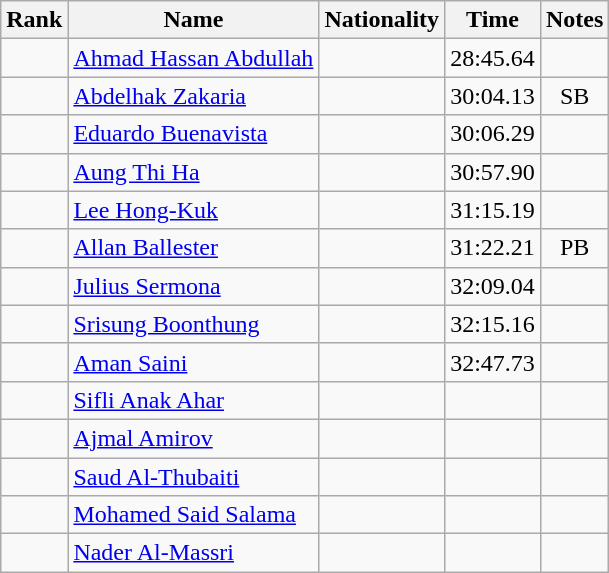<table class="wikitable sortable" style="text-align:center">
<tr>
<th>Rank</th>
<th>Name</th>
<th>Nationality</th>
<th>Time</th>
<th>Notes</th>
</tr>
<tr>
<td></td>
<td align=left><a href='#'>Ahmad Hassan Abdullah</a></td>
<td align=left></td>
<td>28:45.64</td>
<td></td>
</tr>
<tr>
<td></td>
<td align=left><a href='#'>Abdelhak Zakaria</a></td>
<td align=left></td>
<td>30:04.13</td>
<td>SB</td>
</tr>
<tr>
<td></td>
<td align=left><a href='#'>Eduardo Buenavista</a></td>
<td align=left></td>
<td>30:06.29</td>
<td></td>
</tr>
<tr>
<td></td>
<td align=left><a href='#'>Aung Thi Ha</a></td>
<td align=left></td>
<td>30:57.90</td>
<td></td>
</tr>
<tr>
<td></td>
<td align=left><a href='#'>Lee Hong-Kuk</a></td>
<td align=left></td>
<td>31:15.19</td>
<td></td>
</tr>
<tr>
<td></td>
<td align=left><a href='#'>Allan Ballester</a></td>
<td align=left></td>
<td>31:22.21</td>
<td>PB</td>
</tr>
<tr>
<td></td>
<td align=left><a href='#'>Julius Sermona</a></td>
<td align=left></td>
<td>32:09.04</td>
<td></td>
</tr>
<tr>
<td></td>
<td align=left><a href='#'>Srisung Boonthung</a></td>
<td align=left></td>
<td>32:15.16</td>
<td></td>
</tr>
<tr>
<td></td>
<td align=left><a href='#'>Aman Saini</a></td>
<td align=left></td>
<td>32:47.73</td>
<td></td>
</tr>
<tr>
<td></td>
<td align=left><a href='#'>Sifli Anak Ahar</a></td>
<td align=left></td>
<td></td>
<td></td>
</tr>
<tr>
<td></td>
<td align=left><a href='#'>Ajmal Amirov</a></td>
<td align=left></td>
<td></td>
<td></td>
</tr>
<tr>
<td></td>
<td align=left><a href='#'>Saud Al-Thubaiti</a></td>
<td align=left></td>
<td></td>
<td></td>
</tr>
<tr>
<td></td>
<td align=left><a href='#'>Mohamed Said Salama</a></td>
<td align=left></td>
<td></td>
<td></td>
</tr>
<tr>
<td></td>
<td align=left><a href='#'>Nader Al-Massri</a></td>
<td align=left></td>
<td></td>
<td></td>
</tr>
</table>
